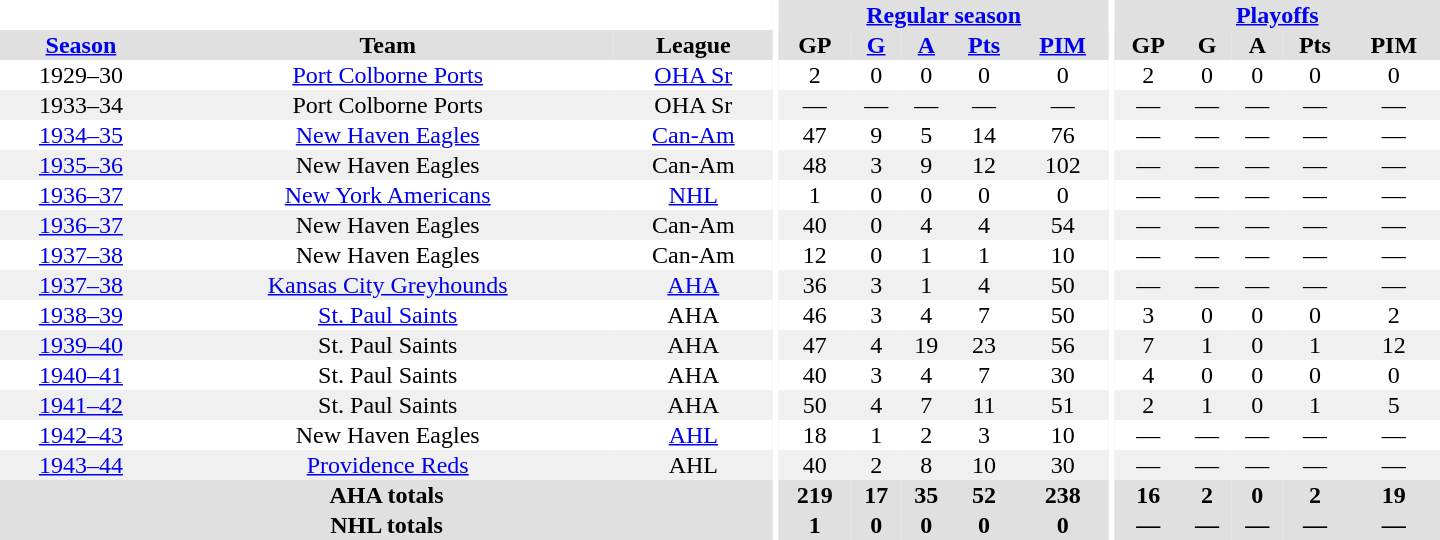<table border="0" cellpadding="1" cellspacing="0" style="text-align:center; width:60em">
<tr bgcolor="#e0e0e0">
<th colspan="3" bgcolor="#ffffff"></th>
<th rowspan="100" bgcolor="#ffffff"></th>
<th colspan="5"><a href='#'>Regular season</a></th>
<th rowspan="100" bgcolor="#ffffff"></th>
<th colspan="5"><a href='#'>Playoffs</a></th>
</tr>
<tr bgcolor="#e0e0e0">
<th><a href='#'>Season</a></th>
<th>Team</th>
<th>League</th>
<th>GP</th>
<th><a href='#'>G</a></th>
<th><a href='#'>A</a></th>
<th><a href='#'>Pts</a></th>
<th><a href='#'>PIM</a></th>
<th>GP</th>
<th>G</th>
<th>A</th>
<th>Pts</th>
<th>PIM</th>
</tr>
<tr>
<td>1929–30</td>
<td><a href='#'>Port Colborne Ports</a></td>
<td><a href='#'>OHA Sr</a></td>
<td>2</td>
<td>0</td>
<td>0</td>
<td>0</td>
<td>0</td>
<td>2</td>
<td>0</td>
<td>0</td>
<td>0</td>
<td>0</td>
</tr>
<tr bgcolor="#f0f0f0">
<td>1933–34</td>
<td>Port Colborne Ports</td>
<td>OHA Sr</td>
<td>—</td>
<td>—</td>
<td>—</td>
<td>—</td>
<td>—</td>
<td>—</td>
<td>—</td>
<td>—</td>
<td>—</td>
<td>—</td>
</tr>
<tr>
<td><a href='#'>1934–35</a></td>
<td><a href='#'>New Haven Eagles</a></td>
<td><a href='#'>Can-Am</a></td>
<td>47</td>
<td>9</td>
<td>5</td>
<td>14</td>
<td>76</td>
<td>—</td>
<td>—</td>
<td>—</td>
<td>—</td>
<td>—</td>
</tr>
<tr bgcolor="#f0f0f0">
<td><a href='#'>1935–36</a></td>
<td>New Haven Eagles</td>
<td>Can-Am</td>
<td>48</td>
<td>3</td>
<td>9</td>
<td>12</td>
<td>102</td>
<td>—</td>
<td>—</td>
<td>—</td>
<td>—</td>
<td>—</td>
</tr>
<tr>
<td><a href='#'>1936–37</a></td>
<td><a href='#'>New York Americans</a></td>
<td><a href='#'>NHL</a></td>
<td>1</td>
<td>0</td>
<td>0</td>
<td>0</td>
<td>0</td>
<td>—</td>
<td>—</td>
<td>—</td>
<td>—</td>
<td>—</td>
</tr>
<tr bgcolor="#f0f0f0">
<td><a href='#'>1936–37</a></td>
<td>New Haven Eagles</td>
<td>Can-Am</td>
<td>40</td>
<td>0</td>
<td>4</td>
<td>4</td>
<td>54</td>
<td>—</td>
<td>—</td>
<td>—</td>
<td>—</td>
<td>—</td>
</tr>
<tr>
<td><a href='#'>1937–38</a></td>
<td>New Haven Eagles</td>
<td>Can-Am</td>
<td>12</td>
<td>0</td>
<td>1</td>
<td>1</td>
<td>10</td>
<td>—</td>
<td>—</td>
<td>—</td>
<td>—</td>
<td>—</td>
</tr>
<tr bgcolor="#f0f0f0">
<td><a href='#'>1937–38</a></td>
<td><a href='#'>Kansas City Greyhounds</a></td>
<td><a href='#'>AHA</a></td>
<td>36</td>
<td>3</td>
<td>1</td>
<td>4</td>
<td>50</td>
<td>—</td>
<td>—</td>
<td>—</td>
<td>—</td>
<td>—</td>
</tr>
<tr>
<td><a href='#'>1938–39</a></td>
<td><a href='#'>St. Paul Saints</a></td>
<td>AHA</td>
<td>46</td>
<td>3</td>
<td>4</td>
<td>7</td>
<td>50</td>
<td>3</td>
<td>0</td>
<td>0</td>
<td>0</td>
<td>2</td>
</tr>
<tr bgcolor="#f0f0f0">
<td><a href='#'>1939–40</a></td>
<td>St. Paul Saints</td>
<td>AHA</td>
<td>47</td>
<td>4</td>
<td>19</td>
<td>23</td>
<td>56</td>
<td>7</td>
<td>1</td>
<td>0</td>
<td>1</td>
<td>12</td>
</tr>
<tr>
<td><a href='#'>1940–41</a></td>
<td>St. Paul Saints</td>
<td>AHA</td>
<td>40</td>
<td>3</td>
<td>4</td>
<td>7</td>
<td>30</td>
<td>4</td>
<td>0</td>
<td>0</td>
<td>0</td>
<td>0</td>
</tr>
<tr bgcolor="#f0f0f0">
<td><a href='#'>1941–42</a></td>
<td>St. Paul Saints</td>
<td>AHA</td>
<td>50</td>
<td>4</td>
<td>7</td>
<td>11</td>
<td>51</td>
<td>2</td>
<td>1</td>
<td>0</td>
<td>1</td>
<td>5</td>
</tr>
<tr>
<td><a href='#'>1942–43</a></td>
<td>New Haven Eagles</td>
<td><a href='#'>AHL</a></td>
<td>18</td>
<td>1</td>
<td>2</td>
<td>3</td>
<td>10</td>
<td>—</td>
<td>—</td>
<td>—</td>
<td>—</td>
<td>—</td>
</tr>
<tr bgcolor="#f0f0f0">
<td><a href='#'>1943–44</a></td>
<td><a href='#'>Providence Reds</a></td>
<td>AHL</td>
<td>40</td>
<td>2</td>
<td>8</td>
<td>10</td>
<td>30</td>
<td>—</td>
<td>—</td>
<td>—</td>
<td>—</td>
<td>—</td>
</tr>
<tr bgcolor="#e0e0e0">
<th colspan="3">AHA totals</th>
<th>219</th>
<th>17</th>
<th>35</th>
<th>52</th>
<th>238</th>
<th>16</th>
<th>2</th>
<th>0</th>
<th>2</th>
<th>19</th>
</tr>
<tr bgcolor="#e0e0e0">
<th colspan="3">NHL totals</th>
<th>1</th>
<th>0</th>
<th>0</th>
<th>0</th>
<th>0</th>
<th>—</th>
<th>—</th>
<th>—</th>
<th>—</th>
<th>—</th>
</tr>
</table>
